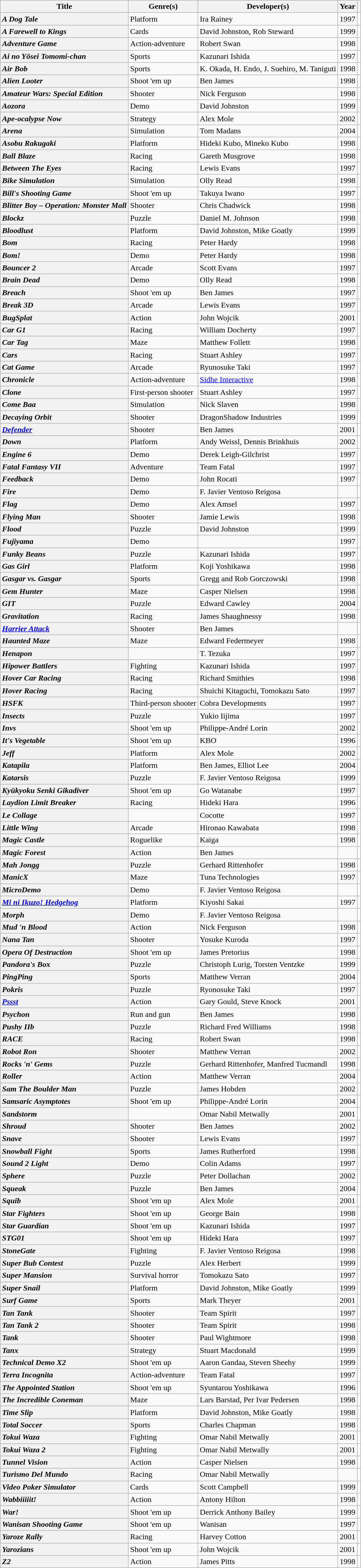<table class="wikitable sortable" id="softwarelist" width="auto">
<tr>
<th rowspan="1">Title</th>
<th rowspan="1">Genre(s)</th>
<th rowspan="1">Developer(s)</th>
<th rowspan="1">Year</th>
<th rowspan="1"></th>
</tr>
<tr>
<th id="A" style="text-align: left;"><strong><em>A Dog Tale</em></strong></th>
<td>Platform</td>
<td>Ira Rainey</td>
<td>1997</td>
<td></td>
</tr>
<tr>
<th style="text-align: left;"><strong><em>A Farewell to Kings</em></strong></th>
<td>Cards</td>
<td>David Johnston, Rob Steward</td>
<td>1999</td>
<td></td>
</tr>
<tr>
<th style="text-align: left;"><strong><em>Adventure Game</em></strong></th>
<td>Action-adventure</td>
<td>Robert Swan</td>
<td>1998</td>
<td></td>
</tr>
<tr>
<th style="text-align: left;"><strong><em>Ai no Yōsei Tomomi-chan</em></strong></th>
<td>Sports</td>
<td>Kazunari Ishida</td>
<td>1997</td>
<td></td>
</tr>
<tr>
<th style="text-align: left;"><strong><em>Air Bob</em></strong></th>
<td>Sports</td>
<td>K. Okada, H. Endo, J. Suehiro, M. Taniguti</td>
<td>1998</td>
<td></td>
</tr>
<tr>
<th style="text-align: left;"><strong><em>Alien Looter</em></strong></th>
<td>Shoot 'em up</td>
<td>Ben James</td>
<td>1998</td>
<td></td>
</tr>
<tr>
<th style="text-align: left;"><strong><em>Amateur Wars: Special Edition</em></strong></th>
<td>Shooter</td>
<td>Nick Ferguson</td>
<td>1998</td>
<td></td>
</tr>
<tr>
<th style="text-align: left;"><strong><em>Aozora</em></strong></th>
<td>Demo</td>
<td>David Johnston</td>
<td>1999</td>
<td></td>
</tr>
<tr>
<th style="text-align: left;"><strong><em>Ape-ocalypse Now</em></strong></th>
<td>Strategy</td>
<td>Alex Mole</td>
<td>2002</td>
<td></td>
</tr>
<tr>
<th style="text-align: left;"><strong><em>Arena</em></strong></th>
<td>Simulation</td>
<td>Tom Madans</td>
<td>2004</td>
<td></td>
</tr>
<tr>
<th style="text-align: left;"><strong><em>Asobu Rakugaki</em></strong></th>
<td>Platform</td>
<td>Hideki Kubo, Mineko Kubo</td>
<td>1998</td>
<td></td>
</tr>
<tr>
<th id="B" style="text-align: left;"><strong><em>Ball Blaze</em></strong></th>
<td>Racing</td>
<td>Gareth Musgrove</td>
<td>1998</td>
<td></td>
</tr>
<tr>
<th style="text-align: left;"><strong><em>Between The Eyes</em></strong></th>
<td>Racing</td>
<td>Lewis Evans</td>
<td>1997</td>
<td></td>
</tr>
<tr>
<th style="text-align: left;"><strong><em>Bike Simulation</em></strong></th>
<td>Simulation</td>
<td>Olly Read</td>
<td>1998</td>
<td></td>
</tr>
<tr>
<th style="text-align: left;"><strong><em>Bill's Shooting Game</em></strong></th>
<td>Shoot 'em up</td>
<td>Takuya Iwano</td>
<td>1997</td>
<td></td>
</tr>
<tr>
<th style="text-align: left;"><strong><em>Blitter Boy – Operation: Monster Mall</em></strong></th>
<td>Shooter</td>
<td>Chris Chadwick</td>
<td>1998</td>
<td></td>
</tr>
<tr>
<th style="text-align: left;"><strong><em>Blockz</em></strong></th>
<td>Puzzle</td>
<td>Daniel M. Johnson</td>
<td>1998</td>
<td></td>
</tr>
<tr>
<th style="text-align: left;"><strong><em>Bloodlust</em></strong></th>
<td>Platform</td>
<td>David Johnston, Mike Goatly</td>
<td>1999</td>
<td></td>
</tr>
<tr>
<th style="text-align: left;"><strong><em>Bom</em></strong></th>
<td>Racing</td>
<td>Peter Hardy</td>
<td>1998</td>
<td></td>
</tr>
<tr>
<th style="text-align: left;"><strong><em>Bom!</em></strong></th>
<td>Demo</td>
<td>Peter Hardy</td>
<td>1998</td>
<td></td>
</tr>
<tr>
<th style="text-align: left;"><strong><em>Bouncer 2</em></strong></th>
<td>Arcade</td>
<td>Scott Evans</td>
<td>1997</td>
<td></td>
</tr>
<tr>
<th style="text-align: left;"><strong><em>Brain Dead</em></strong></th>
<td>Demo</td>
<td>Olly Read</td>
<td>1998</td>
<td></td>
</tr>
<tr>
<th style="text-align: left;"><strong><em>Breach</em></strong></th>
<td>Shoot 'em up</td>
<td>Ben James</td>
<td>1997</td>
<td></td>
</tr>
<tr>
<th style="text-align: left;"><strong><em>Break 3D</em></strong></th>
<td>Arcade</td>
<td>Lewis Evans</td>
<td>1997</td>
<td></td>
</tr>
<tr>
<th style="text-align: left;"><strong><em>BugSplat</em></strong></th>
<td>Action</td>
<td>John Wojcik</td>
<td>2001</td>
<td></td>
</tr>
<tr>
<th id="C" style="text-align: left;"><strong><em>Car G1</em></strong></th>
<td>Racing</td>
<td>William Docherty</td>
<td>1997</td>
<td></td>
</tr>
<tr>
<th style="text-align: left;"><strong><em>Car Tag</em></strong></th>
<td>Maze</td>
<td>Matthew Follett</td>
<td>1998</td>
<td></td>
</tr>
<tr>
<th style="text-align: left;"><strong><em>Cars</em></strong></th>
<td>Racing</td>
<td>Stuart Ashley</td>
<td>1997</td>
<td></td>
</tr>
<tr>
<th style="text-align: left;"><strong><em>Cat Game</em></strong></th>
<td>Arcade</td>
<td>Ryunosuke Taki</td>
<td>1997</td>
<td></td>
</tr>
<tr>
<th style="text-align: left;"><strong><em>Chronicle</em></strong></th>
<td>Action-adventure</td>
<td><a href='#'>Sidhe Interactive</a></td>
<td>1998</td>
<td></td>
</tr>
<tr>
<th style="text-align: left;"><strong><em>Clone</em></strong></th>
<td>First-person shooter</td>
<td>Stuart Ashley</td>
<td>1997</td>
<td></td>
</tr>
<tr>
<th style="text-align: left;"><strong><em>Come Baa</em></strong></th>
<td>Simulation</td>
<td>Nick Slaven</td>
<td>1998</td>
<td></td>
</tr>
<tr>
<th id="D" style="text-align: left;"><strong><em>Decaying Orbit</em></strong></th>
<td>Shooter</td>
<td>DragonShadow Industries</td>
<td>1999</td>
<td></td>
</tr>
<tr>
<th style="text-align: left;"><strong><em><a href='#'>Defender</a></em></strong></th>
<td>Shooter</td>
<td>Ben James</td>
<td>2001</td>
<td></td>
</tr>
<tr>
<th style="text-align: left;"><strong><em>Down</em></strong></th>
<td>Platform</td>
<td>Andy Weissl, Dennis Brinkhuis</td>
<td>2002</td>
<td></td>
</tr>
<tr>
<th id="E" style="text-align: left;"><strong><em>Engine 6</em></strong></th>
<td>Demo</td>
<td>Derek Leigh-Gilchrist</td>
<td>1997</td>
<td></td>
</tr>
<tr>
<th id="F" style="text-align: left;"><strong><em>Fatal Fantasy VII</em></strong></th>
<td>Adventure</td>
<td>Team Fatal</td>
<td>1997</td>
<td></td>
</tr>
<tr>
<th style="text-align: left;"><strong><em>Feedback</em></strong></th>
<td>Demo</td>
<td>John Rocati</td>
<td>1997</td>
<td></td>
</tr>
<tr>
<th style="text-align: left;"><strong><em>Fire</em></strong></th>
<td>Demo</td>
<td>F. Javier Ventoso Reigosa</td>
<td></td>
<td></td>
</tr>
<tr>
<th style="text-align: left;"><strong><em>Flag</em></strong></th>
<td>Demo</td>
<td>Alex Amsel</td>
<td>1997</td>
<td></td>
</tr>
<tr>
<th style="text-align: left;"><strong><em>Flying Man</em></strong></th>
<td>Shooter</td>
<td>Jamie Lewis</td>
<td>1998</td>
<td></td>
</tr>
<tr>
<th style="text-align: left;"><strong><em>Flood</em></strong></th>
<td>Puzzle</td>
<td>David Johnston</td>
<td>1999</td>
<td></td>
</tr>
<tr>
<th style="text-align: left;"><strong><em>Fujiyama</em></strong></th>
<td>Demo</td>
<td></td>
<td>1997</td>
<td></td>
</tr>
<tr>
<th style="text-align: left;"><strong><em>Funky Beans</em></strong></th>
<td>Puzzle</td>
<td>Kazunari Ishida</td>
<td>1997</td>
<td></td>
</tr>
<tr>
<th id="G" style="text-align: left;"><strong><em>Gas Girl</em></strong></th>
<td>Platform</td>
<td>Koji Yoshikawa</td>
<td>1998</td>
<td></td>
</tr>
<tr>
<th style="text-align: left;"><strong><em>Gasgar vs. Gasgar</em></strong></th>
<td>Sports</td>
<td>Gregg and Rob Gorczowski</td>
<td>1998</td>
<td></td>
</tr>
<tr>
<th style="text-align: left;"><strong><em>Gem Hunter</em></strong></th>
<td>Maze</td>
<td>Casper Nielsen</td>
<td>1998</td>
<td></td>
</tr>
<tr>
<th style="text-align: left;"><strong><em>GIT</em></strong></th>
<td>Puzzle</td>
<td>Edward Cawley</td>
<td>2004</td>
<td></td>
</tr>
<tr>
<th style="text-align: left;"><strong><em>Gravitation</em></strong></th>
<td>Racing</td>
<td>James Shaughnessy</td>
<td>1998</td>
<td></td>
</tr>
<tr>
<th id="H" style="text-align: left;"><strong><em><a href='#'>Harrier Attack</a></em></strong></th>
<td>Shooter</td>
<td>Ben James</td>
<td></td>
<td></td>
</tr>
<tr>
<th style="text-align: left;"><strong><em>Haunted Maze</em></strong></th>
<td>Maze</td>
<td>Edward Federmeyer</td>
<td>1998</td>
<td></td>
</tr>
<tr>
<th style="text-align: left;"><strong><em>Henapon</em></strong></th>
<td></td>
<td>T. Tezuka</td>
<td>1997</td>
<td></td>
</tr>
<tr>
<th style="text-align: left;"><strong><em>Hipower Battlers</em></strong></th>
<td>Fighting</td>
<td>Kazunari Ishida</td>
<td>1997</td>
<td></td>
</tr>
<tr>
<th style="text-align: left;"><strong><em>Hover Car Racing</em></strong></th>
<td>Racing</td>
<td>Richard Smithies</td>
<td>1998</td>
<td></td>
</tr>
<tr>
<th style="text-align: left;"><strong><em>Hover Racing</em></strong></th>
<td>Racing</td>
<td>Shuichi Kitaguchi, Tomokazu Sato</td>
<td>1997</td>
<td></td>
</tr>
<tr>
<th style="text-align: left;"><strong><em>HSFK</em></strong></th>
<td>Third-person shooter</td>
<td>Cobra Developments</td>
<td>1997</td>
<td></td>
</tr>
<tr>
<th id="I" style="text-align: left;"><strong><em>Insects</em></strong></th>
<td>Puzzle</td>
<td>Yukio Iijima</td>
<td>1997</td>
<td></td>
</tr>
<tr>
<th style="text-align: left;"><strong><em>Invs</em></strong></th>
<td>Shoot 'em up</td>
<td>Philippe-André Lorin</td>
<td>2002</td>
<td></td>
</tr>
<tr>
<th style="text-align: left;"><strong><em>It's Vegetable</em></strong></th>
<td>Shoot 'em up</td>
<td>KBO</td>
<td>1996</td>
<td></td>
</tr>
<tr>
<th id="J" style="text-align: left;"><strong><em>Jeff</em></strong></th>
<td>Platform</td>
<td>Alex Mole</td>
<td>2002</td>
<td></td>
</tr>
<tr>
<th id="K" style="text-align: left;"><strong><em>Katapila</em></strong></th>
<td>Platform</td>
<td>Ben James, Elliot Lee</td>
<td>2004</td>
<td></td>
</tr>
<tr>
<th style="text-align: left;"><strong><em>Katarsis</em></strong></th>
<td>Puzzle</td>
<td>F. Javier Ventoso Reigosa</td>
<td>1999</td>
<td></td>
</tr>
<tr>
<th style="text-align: left;"><strong><em>Kyūkyoku Senki Gikadiver</em></strong></th>
<td>Shoot 'em up</td>
<td>Go Watanabe</td>
<td>1997</td>
<td></td>
</tr>
<tr>
<th id="L" style="text-align: left;"><strong><em>Laydion Limit Breaker</em></strong></th>
<td>Racing</td>
<td>Hideki Hara</td>
<td>1996</td>
<td></td>
</tr>
<tr>
<th style="text-align: left;"><strong><em>Le Collage</em></strong></th>
<td></td>
<td>Cocotte</td>
<td>1997</td>
<td></td>
</tr>
<tr>
<th style="text-align: left;"><strong><em>Little Wing</em></strong></th>
<td>Arcade</td>
<td>Hironao Kawabata</td>
<td>1998</td>
<td></td>
</tr>
<tr>
<th id="M" style="text-align: left;"><strong><em>Magic Castle</em></strong></th>
<td>Roguelike</td>
<td>Kaiga</td>
<td>1998</td>
<td></td>
</tr>
<tr>
<th style="text-align: left;"><strong><em>Magic Forest</em></strong></th>
<td>Action</td>
<td>Ben James</td>
<td></td>
<td></td>
</tr>
<tr>
<th style="text-align: left;"><strong><em>Mah Jongg</em></strong></th>
<td>Puzzle</td>
<td>Gerhard Rittenhofer</td>
<td>1998</td>
<td></td>
</tr>
<tr>
<th style="text-align: left;"><strong><em>ManicX</em></strong></th>
<td>Maze</td>
<td>Tuna Technologies</td>
<td>1997</td>
<td></td>
</tr>
<tr>
<th style="text-align: left;"><strong><em>MicroDemo</em></strong></th>
<td>Demo</td>
<td>F. Javier Ventoso Reigosa</td>
<td></td>
<td></td>
</tr>
<tr>
<th style="text-align: left;"><strong><em><a href='#'>Mi ni Ikuzo! Hedgehog</a></em></strong></th>
<td>Platform</td>
<td>Kiyoshi Sakai</td>
<td>1997</td>
<td></td>
</tr>
<tr>
<th style="text-align: left;"><strong><em>Morph</em></strong></th>
<td>Demo</td>
<td>F. Javier Ventoso Reigosa</td>
<td></td>
<td></td>
</tr>
<tr>
<th style="text-align: left;"><strong><em>Mud 'n Blood</em></strong></th>
<td>Action</td>
<td>Nick Ferguson</td>
<td>1998</td>
<td></td>
</tr>
<tr>
<th id="N" style="text-align: left;"><strong><em>Nana Tan</em></strong></th>
<td>Shooter</td>
<td>Yosuke Kuroda</td>
<td>1997</td>
<td></td>
</tr>
<tr>
<th id="O" style="text-align: left;"><strong><em>Opera Of Destruction</em></strong></th>
<td>Shoot 'em up</td>
<td>James Pretorius</td>
<td>1998</td>
<td></td>
</tr>
<tr>
<th id="P" style="text-align: left;"><strong><em>Pandora's Box</em></strong></th>
<td>Puzzle</td>
<td>Christoph Lurig, Torsten Ventzke</td>
<td>1999</td>
<td></td>
</tr>
<tr>
<th style="text-align: left;"><strong><em>PingPing</em></strong></th>
<td>Sports</td>
<td>Matthew Verran</td>
<td>2004</td>
<td></td>
</tr>
<tr>
<th style="text-align: left;"><strong><em>Pokris</em></strong></th>
<td>Puzzle</td>
<td>Ryonosuke Taki</td>
<td>1997</td>
<td></td>
</tr>
<tr>
<th style="text-align: left;"><strong><em><a href='#'>Pssst</a></em></strong></th>
<td>Action</td>
<td>Gary Gould, Steve Knock</td>
<td>2001</td>
<td></td>
</tr>
<tr>
<th style="text-align: left;"><strong><em>Psychon</em></strong></th>
<td>Run and gun</td>
<td>Ben James</td>
<td>1998</td>
<td></td>
</tr>
<tr>
<th style="text-align: left;"><strong><em>Pushy IIb</em></strong></th>
<td>Puzzle</td>
<td>Richard Fred Williams</td>
<td>1998</td>
<td></td>
</tr>
<tr>
<th id="R" style="text-align: left;"><strong><em>RACE</em></strong></th>
<td>Racing</td>
<td>Robert Swan</td>
<td>1998</td>
<td></td>
</tr>
<tr>
<th style="text-align: left;"><strong><em>Robot Ron</em></strong></th>
<td>Shooter</td>
<td>Matthew Verran</td>
<td>2002</td>
<td></td>
</tr>
<tr>
<th style="text-align: left;"><strong><em>Rocks 'n' Gems</em></strong></th>
<td>Puzzle</td>
<td>Gerhard Rittenhofer, Manfred Tucmandl</td>
<td>1998</td>
<td></td>
</tr>
<tr>
<th style="text-align: left;"><strong><em>Roller</em></strong></th>
<td>Action</td>
<td>Matthew Verran</td>
<td>2004</td>
<td></td>
</tr>
<tr>
<th id="S" style="text-align: left;"><strong><em>Sam The Boulder Man</em></strong></th>
<td>Puzzle</td>
<td>James Hobden</td>
<td>2002</td>
<td></td>
</tr>
<tr>
<th style="text-align: left;"><strong><em>Samsaric Asymptotes</em></strong></th>
<td>Shoot 'em up</td>
<td>Philippe-André Lorin</td>
<td>2004</td>
<td></td>
</tr>
<tr>
<th style="text-align: left;"><strong><em>Sandstorm</em></strong></th>
<td></td>
<td>Omar Nabil Metwally</td>
<td>2001</td>
<td></td>
</tr>
<tr>
<th style="text-align: left;"><strong><em>Shroud</em></strong></th>
<td>Shooter</td>
<td>Ben James</td>
<td>2002</td>
<td></td>
</tr>
<tr>
<th style="text-align: left;"><strong><em>Snave</em></strong></th>
<td>Shooter</td>
<td>Lewis Evans</td>
<td>1997</td>
<td></td>
</tr>
<tr>
<th style="text-align: left;"><strong><em>Snowball Fight</em></strong></th>
<td>Sports</td>
<td>James Rutherford</td>
<td>1998</td>
<td></td>
</tr>
<tr>
<th style="text-align: left;"><strong><em>Sound 2 Light</em></strong></th>
<td>Demo</td>
<td>Colin Adams</td>
<td>1997</td>
<td></td>
</tr>
<tr>
<th style="text-align: left;"><strong><em>Sphere</em></strong></th>
<td>Puzzle</td>
<td>Peter Dollachan</td>
<td>2002</td>
<td></td>
</tr>
<tr>
<th style="text-align: left;"><strong><em>Squeak</em></strong></th>
<td>Puzzle</td>
<td>Ben James</td>
<td>2004</td>
<td></td>
</tr>
<tr>
<th style="text-align: left;"><strong><em>Squib</em></strong></th>
<td>Shoot 'em up</td>
<td>Alex Mole</td>
<td>2001</td>
<td></td>
</tr>
<tr>
<th style="text-align: left;"><strong><em>Star Fighters</em></strong></th>
<td>Shoot 'em up</td>
<td>George Bain</td>
<td>1998</td>
<td></td>
</tr>
<tr>
<th style="text-align: left;"><strong><em>Star Guardian</em></strong></th>
<td>Shoot 'em up</td>
<td>Kazunari Ishida</td>
<td>1997</td>
<td></td>
</tr>
<tr>
<th style="text-align: left;"><strong><em>STG01</em></strong></th>
<td>Shoot 'em up</td>
<td>Hideki Hara</td>
<td>1997</td>
<td></td>
</tr>
<tr>
<th style="text-align: left;"><strong><em>StoneGate</em></strong></th>
<td>Fighting</td>
<td>F. Javier Ventoso Reigosa</td>
<td>1998</td>
<td></td>
</tr>
<tr>
<th style="text-align: left;"><strong><em>Super Bub Contest</em></strong></th>
<td>Puzzle</td>
<td>Alex Herbert</td>
<td>1999</td>
<td></td>
</tr>
<tr>
<th style="text-align: left;"><strong><em>Super Mansion</em></strong></th>
<td>Survival horror</td>
<td>Tomokazu Sato</td>
<td>1997</td>
<td></td>
</tr>
<tr>
<th style="text-align: left;"><strong><em>Super Snail</em></strong></th>
<td>Platform</td>
<td>David Johnston, Mike Goatly</td>
<td>1999</td>
<td></td>
</tr>
<tr>
<th style="text-align: left;"><strong><em>Surf Game</em></strong></th>
<td>Sports</td>
<td>Mark Theyer</td>
<td>2001</td>
<td></td>
</tr>
<tr>
<th id="T" style="text-align: left;"><strong><em>Tan Tank</em></strong></th>
<td>Shooter</td>
<td>Team Spirit</td>
<td>1997</td>
<td></td>
</tr>
<tr>
<th style="text-align: left;"><strong><em>Tan Tank 2</em></strong></th>
<td>Shooter</td>
<td>Team Spirit</td>
<td>1998</td>
<td></td>
</tr>
<tr>
<th style="text-align: left;"><strong><em>Tank</em></strong></th>
<td>Shooter</td>
<td>Paul Wightmore</td>
<td>1998</td>
<td></td>
</tr>
<tr>
<th style="text-align: left;"><strong><em>Tanx</em></strong></th>
<td>Strategy</td>
<td>Stuart Macdonald</td>
<td>1999</td>
<td></td>
</tr>
<tr>
<th style="text-align: left;"><strong><em>Technical Demo X2</em></strong></th>
<td>Shoot 'em up</td>
<td>Aaron Gandaa, Steven Sheehy</td>
<td>1999</td>
<td></td>
</tr>
<tr>
<th style="text-align: left;"><strong><em>Terra Incognita</em></strong></th>
<td>Action-adventure</td>
<td>Team Fatal</td>
<td>1997</td>
<td></td>
</tr>
<tr>
<th style="text-align: left;"><strong><em>The Appointed Station</em></strong></th>
<td>Shoot 'em up</td>
<td>Syuntarou Yoshikawa</td>
<td>1996</td>
<td></td>
</tr>
<tr>
<th style="text-align: left;"><strong><em>The Incredible Coneman</em></strong></th>
<td>Maze</td>
<td>Lars Barstad, Per Ivar Pedersen</td>
<td>1998</td>
<td></td>
</tr>
<tr>
<th style="text-align: left;"><strong><em>Time Slip</em></strong></th>
<td>Platform</td>
<td>David Johnston, Mike Goatly</td>
<td>1998</td>
<td></td>
</tr>
<tr>
<th style="text-align: left;"><strong><em>Total Soccer</em></strong></th>
<td>Sports</td>
<td>Charles Chapman</td>
<td>1998</td>
<td></td>
</tr>
<tr>
<th style="text-align: left;"><strong><em>Tokui Waza</em></strong></th>
<td>Fighting</td>
<td>Omar Nabil Metwally</td>
<td>2001</td>
<td></td>
</tr>
<tr>
<th style="text-align: left;"><strong><em>Tokui Waza 2</em></strong></th>
<td>Fighting</td>
<td>Omar Nabil Metwally</td>
<td>2001</td>
<td></td>
</tr>
<tr>
<th style="text-align: left;"><strong><em>Tunnel Vision</em></strong></th>
<td>Action</td>
<td>Casper Nielsen</td>
<td>1998</td>
<td></td>
</tr>
<tr>
<th style="text-align: left;"><strong><em>Turismo Del Mundo</em></strong></th>
<td>Racing</td>
<td>Omar Nabil Metwally</td>
<td></td>
<td></td>
</tr>
<tr>
<th id="V" style="text-align: left;"><strong><em>Video Poker Simulator</em></strong></th>
<td>Cards</td>
<td>Scott Campbell</td>
<td>1999</td>
<td></td>
</tr>
<tr>
<th id="W" style="text-align: left;"><strong><em>Wabbiiiiit!</em></strong></th>
<td>Action</td>
<td>Antony Hilton</td>
<td>1998</td>
<td></td>
</tr>
<tr>
<th style="text-align: left;"><strong><em>War!</em></strong></th>
<td>Shoot 'em up</td>
<td>Derrick Anthony Bailey</td>
<td>1999</td>
<td></td>
</tr>
<tr>
<th style="text-align: left;"><strong><em>Wanisan Shooting Game</em></strong></th>
<td>Shoot 'em up</td>
<td>Wanisan</td>
<td>1997</td>
<td></td>
</tr>
<tr>
<th id="Y" style="text-align: left;"><strong><em>Yaroze Rally</em></strong></th>
<td>Racing</td>
<td>Harvey Cotton</td>
<td>2001</td>
<td></td>
</tr>
<tr>
<th style="text-align: left;"><strong><em>Yarozians</em></strong></th>
<td>Shoot 'em up</td>
<td>John Wojcik</td>
<td>2001</td>
<td></td>
</tr>
<tr>
<th id="Z" style="text-align: left;"><strong><em>Z2</em></strong></th>
<td>Action</td>
<td>James Pitts</td>
<td>1998</td>
<td></td>
</tr>
</table>
